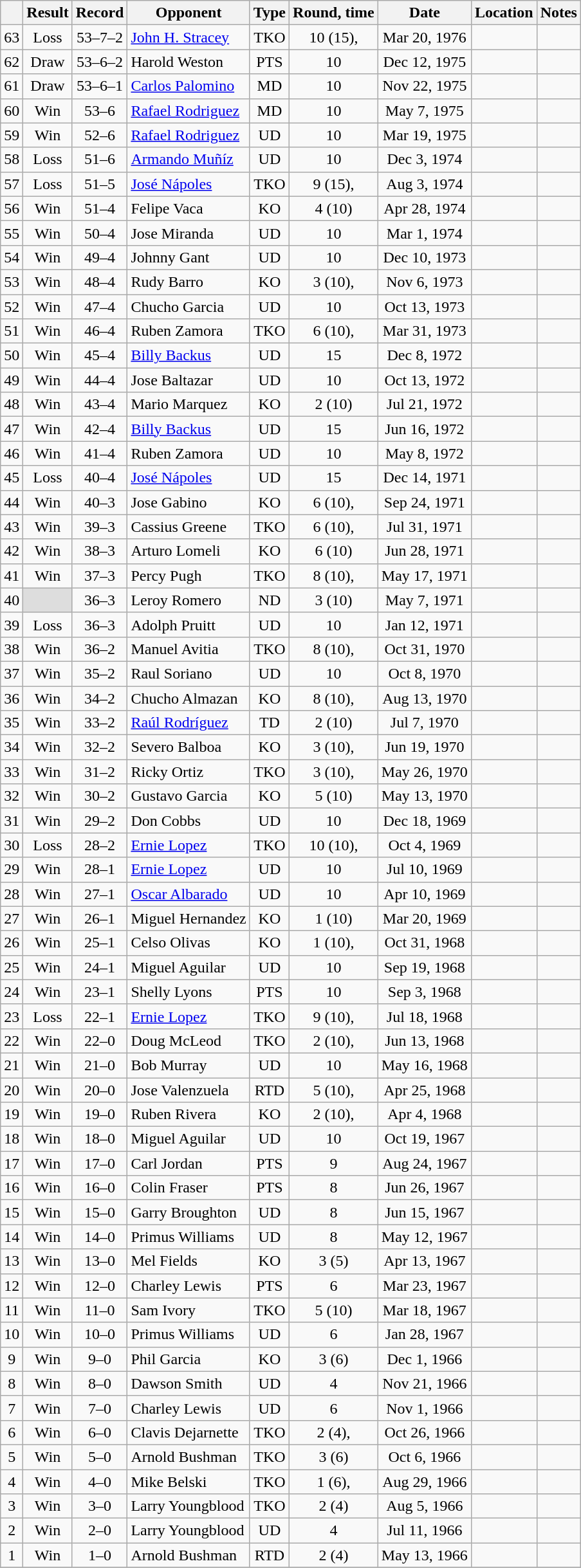<table class="wikitable" style="text-align:center">
<tr>
<th></th>
<th>Result</th>
<th>Record</th>
<th>Opponent</th>
<th>Type</th>
<th>Round, time</th>
<th>Date</th>
<th>Location</th>
<th>Notes</th>
</tr>
<tr>
<td>63</td>
<td>Loss</td>
<td>53–7–2 </td>
<td align=left><a href='#'>John H. Stracey</a></td>
<td>TKO</td>
<td>10 (15), </td>
<td>Mar 20, 1976</td>
<td style="text-align:left;"></td>
<td style="text-align:left;"></td>
</tr>
<tr>
<td>62</td>
<td>Draw</td>
<td>53–6–2 </td>
<td align=left>Harold Weston</td>
<td>PTS</td>
<td>10</td>
<td>Dec 12, 1975</td>
<td style="text-align:left;"></td>
<td></td>
</tr>
<tr>
<td>61</td>
<td>Draw</td>
<td>53–6–1 </td>
<td align=left><a href='#'>Carlos Palomino</a></td>
<td>MD</td>
<td>10</td>
<td>Nov 22, 1975</td>
<td style="text-align:left;"></td>
<td></td>
</tr>
<tr>
<td>60</td>
<td>Win</td>
<td>53–6 </td>
<td align=left><a href='#'>Rafael Rodriguez</a></td>
<td>MD</td>
<td>10</td>
<td>May 7, 1975</td>
<td style="text-align:left;"></td>
<td></td>
</tr>
<tr>
<td>59</td>
<td>Win</td>
<td>52–6 </td>
<td align=left><a href='#'>Rafael Rodriguez</a></td>
<td>UD</td>
<td>10</td>
<td>Mar 19, 1975</td>
<td style="text-align:left;"></td>
<td></td>
</tr>
<tr>
<td>58</td>
<td>Loss</td>
<td>51–6 </td>
<td align=left><a href='#'>Armando Muñíz</a></td>
<td>UD</td>
<td>10</td>
<td>Dec 3, 1974</td>
<td style="text-align:left;"></td>
<td></td>
</tr>
<tr>
<td>57</td>
<td>Loss</td>
<td>51–5 </td>
<td align=left><a href='#'>José Nápoles</a></td>
<td>TKO</td>
<td>9 (15), </td>
<td>Aug 3, 1974</td>
<td style="text-align:left;"></td>
<td style="text-align:left;"></td>
</tr>
<tr>
<td>56</td>
<td>Win</td>
<td>51–4 </td>
<td align=left>Felipe Vaca</td>
<td>KO</td>
<td>4 (10)</td>
<td>Apr 28, 1974</td>
<td style="text-align:left;"></td>
<td></td>
</tr>
<tr>
<td>55</td>
<td>Win</td>
<td>50–4 </td>
<td align=left>Jose Miranda</td>
<td>UD</td>
<td>10</td>
<td>Mar 1, 1974</td>
<td style="text-align:left;"></td>
<td></td>
</tr>
<tr>
<td>54</td>
<td>Win</td>
<td>49–4 </td>
<td align=left>Johnny Gant</td>
<td>UD</td>
<td>10</td>
<td>Dec 10, 1973</td>
<td style="text-align:left;"></td>
<td></td>
</tr>
<tr>
<td>53</td>
<td>Win</td>
<td>48–4 </td>
<td align=left>Rudy Barro</td>
<td>KO</td>
<td>3 (10), </td>
<td>Nov 6, 1973</td>
<td style="text-align:left;"></td>
<td></td>
</tr>
<tr>
<td>52</td>
<td>Win</td>
<td>47–4 </td>
<td align=left>Chucho Garcia</td>
<td>UD</td>
<td>10</td>
<td>Oct 13, 1973</td>
<td style="text-align:left;"></td>
<td></td>
</tr>
<tr>
<td>51</td>
<td>Win</td>
<td>46–4 </td>
<td align=left>Ruben Zamora</td>
<td>TKO</td>
<td>6 (10), </td>
<td>Mar 31, 1973</td>
<td style="text-align:left;"></td>
<td></td>
</tr>
<tr>
<td>50</td>
<td>Win</td>
<td>45–4 </td>
<td align=left><a href='#'>Billy Backus</a></td>
<td>UD</td>
<td>15</td>
<td>Dec 8, 1972</td>
<td style="text-align:left;"></td>
<td style="text-align:left;"></td>
</tr>
<tr>
<td>49</td>
<td>Win</td>
<td>44–4 </td>
<td align=left>Jose Baltazar</td>
<td>UD</td>
<td>10</td>
<td>Oct 13, 1972</td>
<td style="text-align:left;"></td>
<td></td>
</tr>
<tr>
<td>48</td>
<td>Win</td>
<td>43–4 </td>
<td align=left>Mario Marquez</td>
<td>KO</td>
<td>2 (10)</td>
<td>Jul 21, 1972</td>
<td style="text-align:left;"></td>
<td></td>
</tr>
<tr>
<td>47</td>
<td>Win</td>
<td>42–4 </td>
<td align=left><a href='#'>Billy Backus</a></td>
<td>UD</td>
<td>15</td>
<td>Jun 16, 1972</td>
<td style="text-align:left;"></td>
<td style="text-align:left;"></td>
</tr>
<tr>
<td>46</td>
<td>Win</td>
<td>41–4 </td>
<td align=left>Ruben Zamora</td>
<td>UD</td>
<td>10</td>
<td>May 8, 1972</td>
<td style="text-align:left;"></td>
<td></td>
</tr>
<tr>
<td>45</td>
<td>Loss</td>
<td>40–4 </td>
<td align=left><a href='#'>José Nápoles</a></td>
<td>UD</td>
<td>15</td>
<td>Dec 14, 1971</td>
<td style="text-align:left;"></td>
<td style="text-align:left;"></td>
</tr>
<tr>
<td>44</td>
<td>Win</td>
<td>40–3 </td>
<td align=left>Jose Gabino</td>
<td>KO</td>
<td>6 (10), </td>
<td>Sep 24, 1971</td>
<td style="text-align:left;"></td>
<td></td>
</tr>
<tr>
<td>43</td>
<td>Win</td>
<td>39–3 </td>
<td align=left>Cassius Greene</td>
<td>TKO</td>
<td>6 (10), </td>
<td>Jul 31, 1971</td>
<td style="text-align:left;"></td>
<td></td>
</tr>
<tr>
<td>42</td>
<td>Win</td>
<td>38–3 </td>
<td align=left>Arturo Lomeli</td>
<td>KO</td>
<td>6 (10)</td>
<td>Jun 28, 1971</td>
<td style="text-align:left;"></td>
<td></td>
</tr>
<tr>
<td>41</td>
<td>Win</td>
<td>37–3 </td>
<td align=left>Percy Pugh</td>
<td>TKO</td>
<td>8 (10), </td>
<td>May 17, 1971</td>
<td style="text-align:left;"></td>
<td></td>
</tr>
<tr>
<td>40</td>
<td style="background:#DDD"></td>
<td>36–3 </td>
<td align=left>Leroy Romero</td>
<td>ND</td>
<td>3 (10)</td>
<td>May 7, 1971</td>
<td style="text-align:left;"></td>
<td></td>
</tr>
<tr>
<td>39</td>
<td>Loss</td>
<td>36–3</td>
<td align=left>Adolph Pruitt</td>
<td>UD</td>
<td>10</td>
<td>Jan 12, 1971</td>
<td style="text-align:left;"></td>
<td></td>
</tr>
<tr>
<td>38</td>
<td>Win</td>
<td>36–2</td>
<td align=left>Manuel Avitia</td>
<td>TKO</td>
<td>8 (10), </td>
<td>Oct 31, 1970</td>
<td style="text-align:left;"></td>
<td></td>
</tr>
<tr>
<td>37</td>
<td>Win</td>
<td>35–2</td>
<td align=left>Raul Soriano</td>
<td>UD</td>
<td>10</td>
<td>Oct 8, 1970</td>
<td style="text-align:left;"></td>
<td></td>
</tr>
<tr>
<td>36</td>
<td>Win</td>
<td>34–2</td>
<td align=left>Chucho Almazan</td>
<td>KO</td>
<td>8 (10), </td>
<td>Aug 13, 1970</td>
<td style="text-align:left;"></td>
<td></td>
</tr>
<tr>
<td>35</td>
<td>Win</td>
<td>33–2</td>
<td align=left><a href='#'>Raúl Rodríguez</a></td>
<td>TD</td>
<td>2 (10)</td>
<td>Jul 7, 1970</td>
<td style="text-align:left;"></td>
<td></td>
</tr>
<tr>
<td>34</td>
<td>Win</td>
<td>32–2</td>
<td align=left>Severo Balboa</td>
<td>KO</td>
<td>3 (10), </td>
<td>Jun 19, 1970</td>
<td style="text-align:left;"></td>
<td></td>
</tr>
<tr>
<td>33</td>
<td>Win</td>
<td>31–2</td>
<td align=left>Ricky Ortiz</td>
<td>TKO</td>
<td>3 (10), </td>
<td>May 26, 1970</td>
<td style="text-align:left;"></td>
<td></td>
</tr>
<tr>
<td>32</td>
<td>Win</td>
<td>30–2</td>
<td align=left>Gustavo Garcia</td>
<td>KO</td>
<td>5 (10)</td>
<td>May 13, 1970</td>
<td style="text-align:left;"></td>
<td></td>
</tr>
<tr>
<td>31</td>
<td>Win</td>
<td>29–2</td>
<td align=left>Don Cobbs</td>
<td>UD</td>
<td>10</td>
<td>Dec 18, 1969</td>
<td style="text-align:left;"></td>
<td></td>
</tr>
<tr>
<td>30</td>
<td>Loss</td>
<td>28–2</td>
<td align=left><a href='#'>Ernie Lopez</a></td>
<td>TKO</td>
<td>10 (10), </td>
<td>Oct 4, 1969</td>
<td style="text-align:left;"></td>
<td></td>
</tr>
<tr>
<td>29</td>
<td>Win</td>
<td>28–1</td>
<td align=left><a href='#'>Ernie Lopez</a></td>
<td>UD</td>
<td>10</td>
<td>Jul 10, 1969</td>
<td style="text-align:left;"></td>
<td></td>
</tr>
<tr>
<td>28</td>
<td>Win</td>
<td>27–1</td>
<td align=left><a href='#'>Oscar Albarado</a></td>
<td>UD</td>
<td>10</td>
<td>Apr 10, 1969</td>
<td style="text-align:left;"></td>
<td></td>
</tr>
<tr>
<td>27</td>
<td>Win</td>
<td>26–1</td>
<td align=left>Miguel Hernandez</td>
<td>KO</td>
<td>1 (10)</td>
<td>Mar 20, 1969</td>
<td style="text-align:left;"></td>
<td></td>
</tr>
<tr>
<td>26</td>
<td>Win</td>
<td>25–1</td>
<td align=left>Celso Olivas</td>
<td>KO</td>
<td>1 (10), </td>
<td>Oct 31, 1968</td>
<td style="text-align:left;"></td>
<td></td>
</tr>
<tr>
<td>25</td>
<td>Win</td>
<td>24–1</td>
<td align=left>Miguel Aguilar</td>
<td>UD</td>
<td>10</td>
<td>Sep 19, 1968</td>
<td style="text-align:left;"></td>
<td></td>
</tr>
<tr>
<td>24</td>
<td>Win</td>
<td>23–1</td>
<td align=left>Shelly Lyons</td>
<td>PTS</td>
<td>10</td>
<td>Sep 3, 1968</td>
<td style="text-align:left;"></td>
<td></td>
</tr>
<tr>
<td>23</td>
<td>Loss</td>
<td>22–1</td>
<td align=left><a href='#'>Ernie Lopez</a></td>
<td>TKO</td>
<td>9 (10), </td>
<td>Jul 18, 1968</td>
<td style="text-align:left;"></td>
<td></td>
</tr>
<tr>
<td>22</td>
<td>Win</td>
<td>22–0</td>
<td align=left>Doug McLeod</td>
<td>TKO</td>
<td>2 (10), </td>
<td>Jun 13, 1968</td>
<td style="text-align:left;"></td>
<td></td>
</tr>
<tr>
<td>21</td>
<td>Win</td>
<td>21–0</td>
<td align=left>Bob Murray</td>
<td>UD</td>
<td>10</td>
<td>May 16, 1968</td>
<td style="text-align:left;"></td>
<td></td>
</tr>
<tr>
<td>20</td>
<td>Win</td>
<td>20–0</td>
<td align=left>Jose Valenzuela</td>
<td>RTD</td>
<td>5 (10), </td>
<td>Apr 25, 1968</td>
<td style="text-align:left;"></td>
<td></td>
</tr>
<tr>
<td>19</td>
<td>Win</td>
<td>19–0</td>
<td align=left>Ruben Rivera</td>
<td>KO</td>
<td>2 (10), </td>
<td>Apr 4, 1968</td>
<td style="text-align:left;"></td>
<td></td>
</tr>
<tr>
<td>18</td>
<td>Win</td>
<td>18–0</td>
<td align=left>Miguel Aguilar</td>
<td>UD</td>
<td>10</td>
<td>Oct 19, 1967</td>
<td style="text-align:left;"></td>
<td></td>
</tr>
<tr>
<td>17</td>
<td>Win</td>
<td>17–0</td>
<td align=left>Carl Jordan</td>
<td>PTS</td>
<td>9</td>
<td>Aug 24, 1967</td>
<td style="text-align:left;"></td>
<td></td>
</tr>
<tr>
<td>16</td>
<td>Win</td>
<td>16–0</td>
<td align=left>Colin Fraser</td>
<td>PTS</td>
<td>8</td>
<td>Jun 26, 1967</td>
<td style="text-align:left;"></td>
<td></td>
</tr>
<tr>
<td>15</td>
<td>Win</td>
<td>15–0</td>
<td align=left>Garry Broughton</td>
<td>UD</td>
<td>8</td>
<td>Jun 15, 1967</td>
<td style="text-align:left;"></td>
<td></td>
</tr>
<tr>
<td>14</td>
<td>Win</td>
<td>14–0</td>
<td align=left>Primus Williams</td>
<td>UD</td>
<td>8</td>
<td>May 12, 1967</td>
<td style="text-align:left;"></td>
<td></td>
</tr>
<tr>
<td>13</td>
<td>Win</td>
<td>13–0</td>
<td align=left>Mel Fields</td>
<td>KO</td>
<td>3 (5)</td>
<td>Apr 13, 1967</td>
<td style="text-align:left;"></td>
<td></td>
</tr>
<tr>
<td>12</td>
<td>Win</td>
<td>12–0</td>
<td align=left>Charley Lewis</td>
<td>PTS</td>
<td>6</td>
<td>Mar 23, 1967</td>
<td style="text-align:left;"></td>
<td></td>
</tr>
<tr>
<td>11</td>
<td>Win</td>
<td>11–0</td>
<td align=left>Sam Ivory</td>
<td>TKO</td>
<td>5 (10)</td>
<td>Mar 18, 1967</td>
<td style="text-align:left;"></td>
<td></td>
</tr>
<tr>
<td>10</td>
<td>Win</td>
<td>10–0</td>
<td align=left>Primus Williams</td>
<td>UD</td>
<td>6</td>
<td>Jan 28, 1967</td>
<td style="text-align:left;"></td>
<td></td>
</tr>
<tr>
<td>9</td>
<td>Win</td>
<td>9–0</td>
<td align=left>Phil Garcia</td>
<td>KO</td>
<td>3 (6)</td>
<td>Dec 1, 1966</td>
<td style="text-align:left;"></td>
<td></td>
</tr>
<tr>
<td>8</td>
<td>Win</td>
<td>8–0</td>
<td align=left>Dawson Smith</td>
<td>UD</td>
<td>4</td>
<td>Nov 21, 1966</td>
<td style="text-align:left;"></td>
<td></td>
</tr>
<tr>
<td>7</td>
<td>Win</td>
<td>7–0</td>
<td align=left>Charley Lewis</td>
<td>UD</td>
<td>6</td>
<td>Nov 1, 1966</td>
<td style="text-align:left;"></td>
<td></td>
</tr>
<tr>
<td>6</td>
<td>Win</td>
<td>6–0</td>
<td align=left>Clavis Dejarnette</td>
<td>TKO</td>
<td>2 (4), </td>
<td>Oct 26, 1966</td>
<td style="text-align:left;"></td>
<td></td>
</tr>
<tr>
<td>5</td>
<td>Win</td>
<td>5–0</td>
<td align=left>Arnold Bushman</td>
<td>TKO</td>
<td>3 (6)</td>
<td>Oct 6, 1966</td>
<td style="text-align:left;"></td>
<td></td>
</tr>
<tr>
<td>4</td>
<td>Win</td>
<td>4–0</td>
<td align=left>Mike Belski</td>
<td>TKO</td>
<td>1 (6), </td>
<td>Aug 29, 1966</td>
<td style="text-align:left;"></td>
<td></td>
</tr>
<tr>
<td>3</td>
<td>Win</td>
<td>3–0</td>
<td align=left>Larry Youngblood</td>
<td>TKO</td>
<td>2 (4)</td>
<td>Aug 5, 1966</td>
<td style="text-align:left;"></td>
<td></td>
</tr>
<tr>
<td>2</td>
<td>Win</td>
<td>2–0</td>
<td align=left>Larry Youngblood</td>
<td>UD</td>
<td>4</td>
<td>Jul 11, 1966</td>
<td style="text-align:left;"></td>
<td></td>
</tr>
<tr>
<td>1</td>
<td>Win</td>
<td>1–0</td>
<td align=left>Arnold Bushman</td>
<td>RTD</td>
<td>2 (4)</td>
<td>May 13, 1966</td>
<td style="text-align:left;"></td>
<td></td>
</tr>
<tr>
</tr>
</table>
